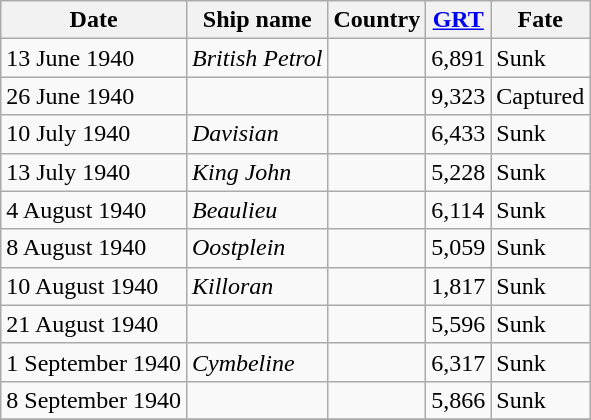<table class="wikitable">
<tr>
<th>Date</th>
<th>Ship name</th>
<th>Country</th>
<th><a href='#'>GRT</a></th>
<th>Fate</th>
</tr>
<tr>
<td>13 June 1940</td>
<td><em>British Petrol</em></td>
<td></td>
<td>6,891</td>
<td>Sunk</td>
</tr>
<tr>
<td>26 June 1940</td>
<td></td>
<td></td>
<td>9,323</td>
<td>Captured</td>
</tr>
<tr>
<td>10 July 1940</td>
<td><em>Davisian</em></td>
<td></td>
<td>6,433</td>
<td>Sunk</td>
</tr>
<tr>
<td>13 July 1940</td>
<td><em>King John</em></td>
<td></td>
<td>5,228</td>
<td>Sunk</td>
</tr>
<tr>
<td>4 August 1940</td>
<td><em>Beaulieu</em></td>
<td></td>
<td>6,114</td>
<td>Sunk</td>
</tr>
<tr>
<td>8 August 1940</td>
<td><em>Oostplein</em></td>
<td></td>
<td>5,059</td>
<td>Sunk</td>
</tr>
<tr>
<td>10 August 1940</td>
<td><em>Killoran</em></td>
<td></td>
<td>1,817</td>
<td>Sunk</td>
</tr>
<tr>
<td>21 August 1940</td>
<td></td>
<td></td>
<td>5,596</td>
<td>Sunk</td>
</tr>
<tr>
<td>1 September 1940</td>
<td><em>Cymbeline</em></td>
<td></td>
<td>6,317</td>
<td>Sunk</td>
</tr>
<tr>
<td>8 September 1940</td>
<td></td>
<td></td>
<td>5,866</td>
<td>Sunk</td>
</tr>
<tr>
</tr>
</table>
